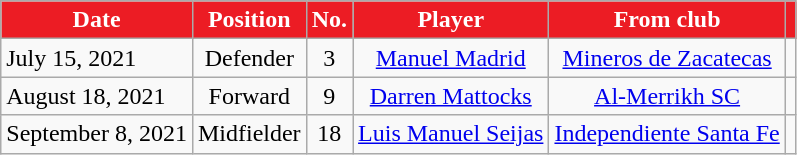<table class="wikitable">
<tr>
<th style="background:#EC1C24; color:white;"><strong>Date</strong></th>
<th style="background:#EC1C24; color:white;"><strong>Position</strong></th>
<th style="background:#EC1C24; color:white;"><strong>No.</strong></th>
<th style="background:#EC1C24; color:white;"><strong>Player</strong></th>
<th style="background:#EC1C24; color:white;"><strong>From club</strong></th>
<th style="background:#EC1C24; color:white;"><strong></strong></th>
</tr>
<tr>
<td>July 15, 2021</td>
<td style="text-align:center;">Defender</td>
<td style="text-align:center;">3</td>
<td style="text-align:center;"> <a href='#'>Manuel Madrid</a></td>
<td style="text-align:center;"> <a href='#'>Mineros de Zacatecas</a></td>
<td style="text-align:center;"></td>
</tr>
<tr>
<td>August 18, 2021</td>
<td style="text-align:center;">Forward</td>
<td style="text-align:center;">9</td>
<td style="text-align:center;"> <a href='#'>Darren Mattocks</a></td>
<td style="text-align:center;"> <a href='#'>Al-Merrikh SC</a></td>
<td style="text-align:center;"></td>
</tr>
<tr>
<td>September 8, 2021</td>
<td style="text-align:center;">Midfielder</td>
<td style="text-align:center;">18</td>
<td style="text-align:center;"> <a href='#'>Luis Manuel Seijas</a></td>
<td style="text-align:center;"> <a href='#'>Independiente Santa Fe</a></td>
<td style="text-align:center;"></td>
</tr>
</table>
